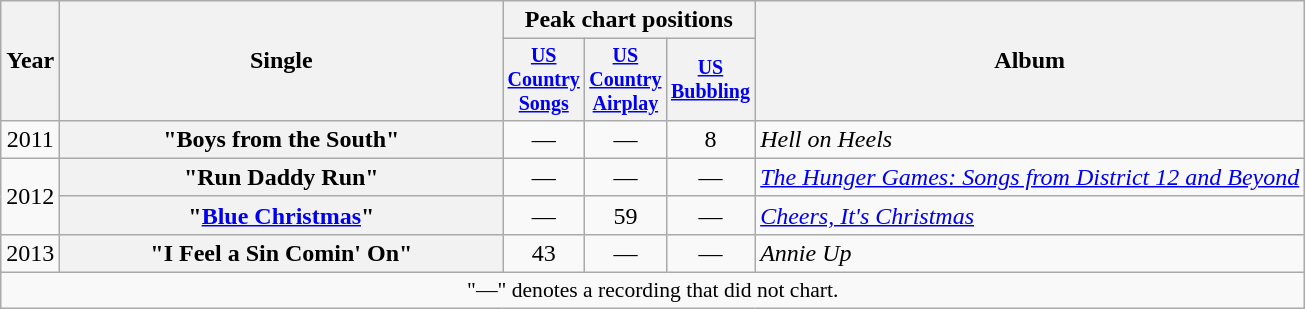<table class="wikitable plainrowheaders" style="text-align:center;">
<tr>
<th rowspan="2">Year</th>
<th rowspan="2" style="width:18em;">Single</th>
<th colspan="3">Peak chart positions</th>
<th rowspan="2">Album</th>
</tr>
<tr style="font-size:smaller;">
<th style="width:45px;"><a href='#'>US Country Songs</a><br></th>
<th style="width:45px;"><a href='#'>US Country Airplay</a><br></th>
<th style="width:45px;"><a href='#'>US Bubbling</a><br></th>
</tr>
<tr>
<td>2011</td>
<th scope="row">"Boys from the South"</th>
<td>—</td>
<td>—</td>
<td>8</td>
<td style="text-align:left;"><em>Hell on Heels</em></td>
</tr>
<tr>
<td rowspan="2">2012</td>
<th scope="row">"Run Daddy Run"<br></th>
<td>—</td>
<td>—</td>
<td>—</td>
<td style="text-align:left;"><em><a href='#'>The Hunger Games: Songs from District 12 and Beyond</a></em></td>
</tr>
<tr>
<th scope="row">"<a href='#'>Blue Christmas</a>"<br></th>
<td>—</td>
<td>59</td>
<td>—</td>
<td style="text-align:left;"><em><a href='#'>Cheers, It's Christmas</a></em></td>
</tr>
<tr>
<td>2013</td>
<th scope="row">"I Feel a Sin Comin' On"</th>
<td>43</td>
<td>—</td>
<td>—</td>
<td style="text-align:left;"><em>Annie Up</em></td>
</tr>
<tr>
<td colspan="6" style="font-size:90%">"—" denotes a recording that did not chart.</td>
</tr>
</table>
